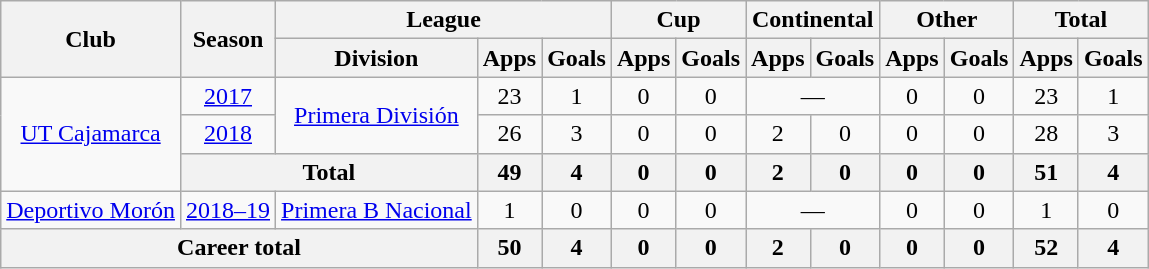<table class="wikitable" style="text-align:center">
<tr>
<th rowspan="2">Club</th>
<th rowspan="2">Season</th>
<th colspan="3">League</th>
<th colspan="2">Cup</th>
<th colspan="2">Continental</th>
<th colspan="2">Other</th>
<th colspan="2">Total</th>
</tr>
<tr>
<th>Division</th>
<th>Apps</th>
<th>Goals</th>
<th>Apps</th>
<th>Goals</th>
<th>Apps</th>
<th>Goals</th>
<th>Apps</th>
<th>Goals</th>
<th>Apps</th>
<th>Goals</th>
</tr>
<tr>
<td rowspan="3"><a href='#'>UT Cajamarca</a></td>
<td><a href='#'>2017</a></td>
<td rowspan="2"><a href='#'>Primera División</a></td>
<td>23</td>
<td>1</td>
<td>0</td>
<td>0</td>
<td colspan="2">—</td>
<td>0</td>
<td>0</td>
<td>23</td>
<td>1</td>
</tr>
<tr>
<td><a href='#'>2018</a></td>
<td>26</td>
<td>3</td>
<td>0</td>
<td>0</td>
<td>2</td>
<td>0</td>
<td>0</td>
<td>0</td>
<td>28</td>
<td>3</td>
</tr>
<tr>
<th colspan="2">Total</th>
<th>49</th>
<th>4</th>
<th>0</th>
<th>0</th>
<th>2</th>
<th>0</th>
<th>0</th>
<th>0</th>
<th>51</th>
<th>4</th>
</tr>
<tr>
<td rowspan="1"><a href='#'>Deportivo Morón</a></td>
<td><a href='#'>2018–19</a></td>
<td rowspan="1"><a href='#'>Primera B Nacional</a></td>
<td>1</td>
<td>0</td>
<td>0</td>
<td>0</td>
<td colspan="2">—</td>
<td>0</td>
<td>0</td>
<td>1</td>
<td>0</td>
</tr>
<tr>
<th colspan="3">Career total</th>
<th>50</th>
<th>4</th>
<th>0</th>
<th>0</th>
<th>2</th>
<th>0</th>
<th>0</th>
<th>0</th>
<th>52</th>
<th>4</th>
</tr>
</table>
